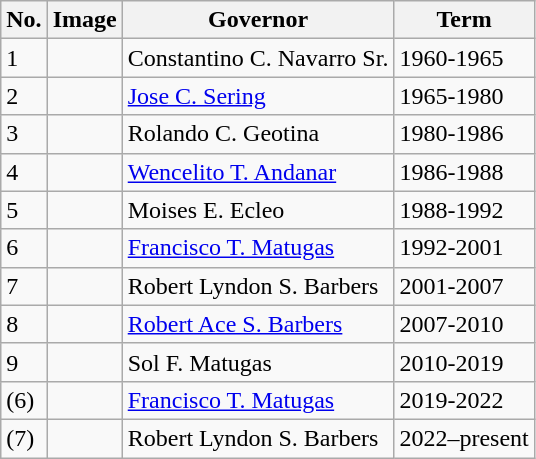<table class="wikitable sortable">
<tr>
<th>No.</th>
<th>Image</th>
<th>Governor</th>
<th>Term</th>
</tr>
<tr>
<td>1</td>
<td></td>
<td>Constantino C. Navarro Sr.</td>
<td>1960-1965</td>
</tr>
<tr>
<td>2</td>
<td></td>
<td><a href='#'>Jose C. Sering</a></td>
<td>1965-1980</td>
</tr>
<tr>
<td>3</td>
<td></td>
<td>Rolando C. Geotina</td>
<td>1980-1986</td>
</tr>
<tr>
<td>4</td>
<td></td>
<td><a href='#'>Wencelito T. Andanar</a></td>
<td>1986-1988</td>
</tr>
<tr>
<td>5</td>
<td></td>
<td>Moises E. Ecleo</td>
<td>1988-1992</td>
</tr>
<tr>
<td>6</td>
<td></td>
<td><a href='#'>Francisco T. Matugas</a></td>
<td>1992-2001</td>
</tr>
<tr>
<td>7</td>
<td></td>
<td>Robert Lyndon S. Barbers</td>
<td>2001-2007</td>
</tr>
<tr>
<td>8</td>
<td></td>
<td><a href='#'>Robert Ace S. Barbers</a></td>
<td>2007-2010</td>
</tr>
<tr>
<td>9</td>
<td></td>
<td>Sol F. Matugas</td>
<td>2010-2019</td>
</tr>
<tr>
<td>(6)</td>
<td></td>
<td><a href='#'>Francisco T. Matugas</a></td>
<td>2019-2022</td>
</tr>
<tr>
<td>(7)</td>
<td></td>
<td>Robert Lyndon S. Barbers</td>
<td>2022–present</td>
</tr>
</table>
